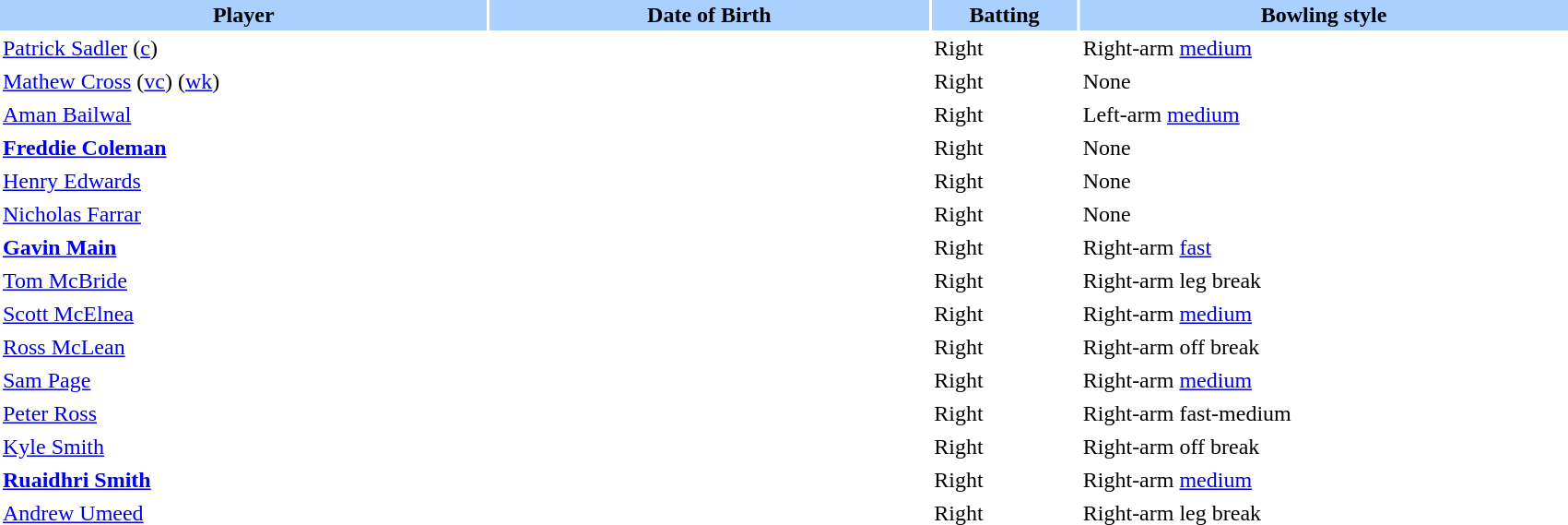<table border="0" cellspacing="2" cellpadding="2" style="width:90%;">
<tr style="background:#aad0ff;">
<th width=20%>Player</th>
<th width=18%>Date of Birth</th>
<th width=6%>Batting</th>
<th width=20%>Bowling style</th>
</tr>
<tr>
<td><a href='#'>Patrick Sadler</a> (<a href='#'>c</a>)</td>
<td></td>
<td>Right</td>
<td>Right-arm <a href='#'>medium</a></td>
</tr>
<tr>
<td><a href='#'>Mathew Cross</a> (<a href='#'>vc</a>) (<a href='#'>wk</a>)</td>
<td></td>
<td>Right</td>
<td>None</td>
</tr>
<tr>
<td><a href='#'>Aman Bailwal</a></td>
<td></td>
<td>Right</td>
<td>Left-arm <a href='#'>medium</a></td>
</tr>
<tr>
<td><strong><a href='#'>Freddie Coleman</a></strong></td>
<td></td>
<td>Right</td>
<td>None</td>
</tr>
<tr>
<td><a href='#'>Henry Edwards</a></td>
<td></td>
<td>Right</td>
<td>None</td>
</tr>
<tr>
<td><a href='#'>Nicholas Farrar</a></td>
<td></td>
<td>Right</td>
<td>None</td>
</tr>
<tr>
<td><strong><a href='#'>Gavin Main</a></strong></td>
<td></td>
<td>Right</td>
<td>Right-arm <a href='#'>fast</a></td>
</tr>
<tr>
<td><a href='#'>Tom McBride</a></td>
<td></td>
<td>Right</td>
<td>Right-arm leg break</td>
</tr>
<tr>
<td><a href='#'>Scott McElnea</a></td>
<td></td>
<td>Right</td>
<td>Right-arm <a href='#'>medium</a></td>
</tr>
<tr>
<td><a href='#'>Ross McLean</a></td>
<td></td>
<td>Right</td>
<td>Right-arm off break</td>
</tr>
<tr>
<td><a href='#'>Sam Page</a></td>
<td></td>
<td>Right</td>
<td>Right-arm <a href='#'>medium</a></td>
</tr>
<tr>
<td><a href='#'>Peter Ross</a></td>
<td></td>
<td>Right</td>
<td>Right-arm fast-medium</td>
</tr>
<tr>
<td><a href='#'>Kyle Smith</a></td>
<td></td>
<td>Right</td>
<td>Right-arm off break</td>
</tr>
<tr>
<td><strong><a href='#'>Ruaidhri Smith</a></strong></td>
<td></td>
<td>Right</td>
<td>Right-arm <a href='#'>medium</a></td>
</tr>
<tr>
<td><a href='#'>Andrew Umeed</a></td>
<td></td>
<td>Right</td>
<td>Right-arm leg break</td>
</tr>
</table>
